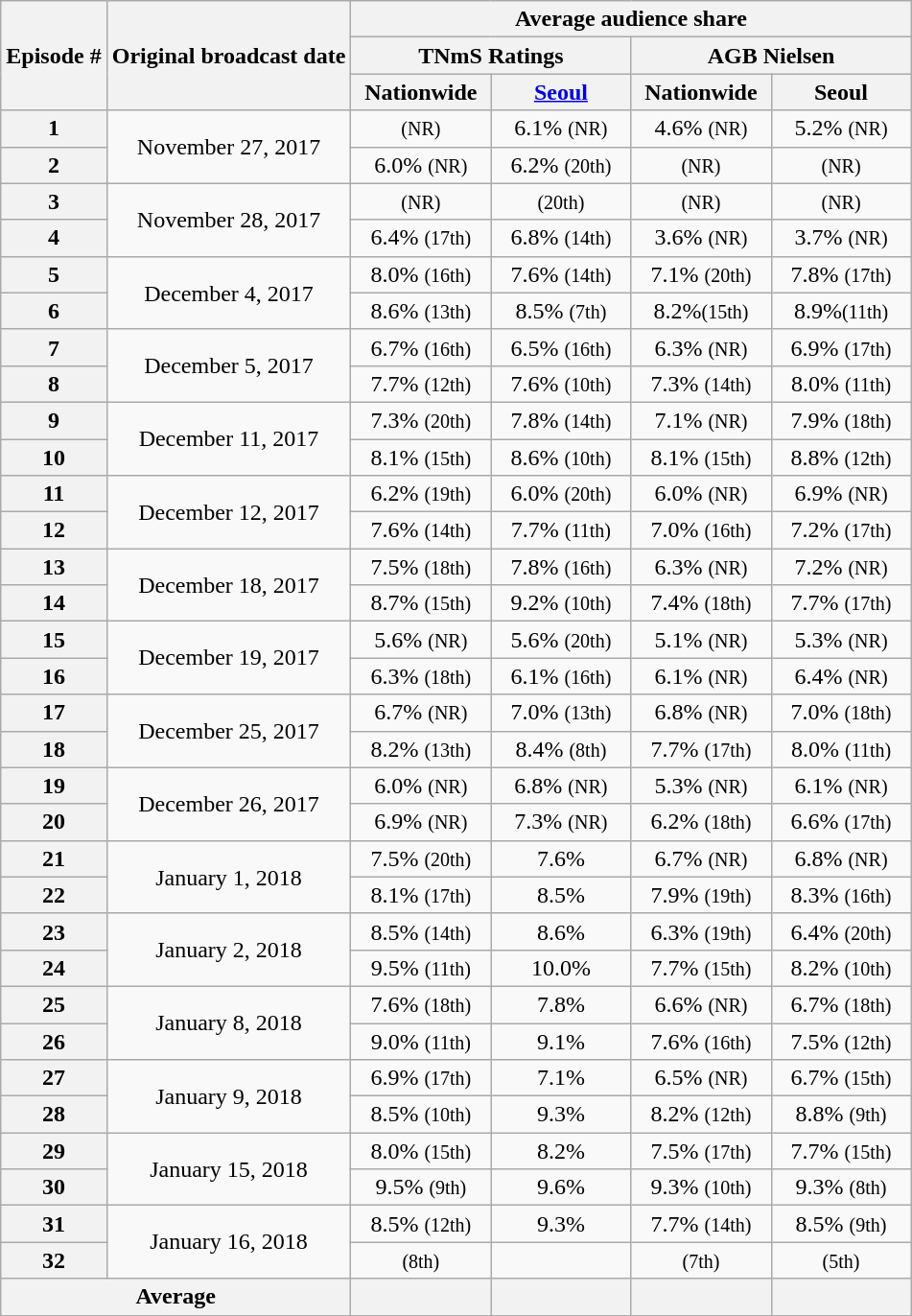<table class="wikitable" style="text-align:center;">
<tr>
<th rowspan="3">Episode #</th>
<th rowspan="3">Original broadcast date</th>
<th colspan="4">Average audience share</th>
</tr>
<tr>
<th colspan="2">TNmS Ratings</th>
<th colspan="2">AGB Nielsen</th>
</tr>
<tr>
<th width="90">Nationwide</th>
<th width="90"><a href='#'>Seoul</a></th>
<th width="90">Nationwide</th>
<th width="90">Seoul</th>
</tr>
<tr>
<th>1</th>
<td rowspan="2">November 27, 2017</td>
<td> <small>(NR)</small></td>
<td>6.1% <small>(NR)</small></td>
<td>4.6% <small>(NR)</small></td>
<td>5.2% <small>(NR)</small></td>
</tr>
<tr>
<th>2</th>
<td>6.0% <small>(NR)</small></td>
<td>6.2% <small>(20th)</small></td>
<td> <small>(NR)</small></td>
<td> <small>(NR)</small></td>
</tr>
<tr>
<th>3</th>
<td rowspan="2">November 28, 2017</td>
<td> <small>(NR)</small></td>
<td> <small>(20th)</small></td>
<td> <small>(NR)</small></td>
<td> <small>(NR)</small></td>
</tr>
<tr>
<th>4</th>
<td>6.4% <small>(17th)</small></td>
<td>6.8% <small>(14th)</small></td>
<td>3.6% <small>(NR)</small></td>
<td>3.7% <small>(NR)</small></td>
</tr>
<tr>
<th>5</th>
<td rowspan="2">December 4, 2017</td>
<td>8.0% <small>(16th)</small></td>
<td>7.6% <small>(14th)</small></td>
<td>7.1% <small>(20th)</small></td>
<td>7.8% <small>(17th)</small></td>
</tr>
<tr>
<th>6</th>
<td>8.6% <small>(13th)</small></td>
<td>8.5% <small>(7th)</small></td>
<td>8.2%<small>(15th)</small></td>
<td>8.9%<small>(11th)</small></td>
</tr>
<tr>
<th>7</th>
<td rowspan="2">December 5, 2017</td>
<td>6.7% <small>(16th)</small></td>
<td>6.5% <small>(16th)</small></td>
<td>6.3% <small>(NR)</small></td>
<td>6.9% <small>(17th)</small></td>
</tr>
<tr>
<th>8</th>
<td>7.7% <small>(12th)</small></td>
<td>7.6% <small>(10th)</small></td>
<td>7.3% <small>(14th)</small></td>
<td>8.0% <small>(11th)</small></td>
</tr>
<tr>
<th>9</th>
<td rowspan="2">December 11, 2017</td>
<td>7.3% <small>(20th)</small></td>
<td>7.8% <small>(14th)</small></td>
<td>7.1% <small>(NR)</small></td>
<td>7.9% <small>(18th)</small></td>
</tr>
<tr>
<th>10</th>
<td>8.1% <small>(15th)</small></td>
<td>8.6% <small>(10th)</small></td>
<td>8.1% <small>(15th)</small></td>
<td>8.8% <small>(12th)</small></td>
</tr>
<tr>
<th>11</th>
<td rowspan="2">December 12, 2017</td>
<td>6.2% <small>(19th)</small></td>
<td>6.0% <small>(20th)</small></td>
<td>6.0% <small>(NR)</small></td>
<td>6.9% <small>(NR)</small></td>
</tr>
<tr>
<th>12</th>
<td>7.6% <small>(14th)</small></td>
<td>7.7% <small>(11th)</small></td>
<td>7.0% <small>(16th)</small></td>
<td>7.2% <small>(17th)</small></td>
</tr>
<tr>
<th>13</th>
<td rowspan="2">December 18, 2017</td>
<td>7.5% <small>(18th)</small></td>
<td>7.8% <small>(16th)</small></td>
<td>6.3% <small>(NR)</small></td>
<td>7.2% <small>(NR)</small></td>
</tr>
<tr>
<th>14</th>
<td>8.7% <small>(15th)</small></td>
<td>9.2% <small>(10th)</small></td>
<td>7.4% <small>(18th)</small></td>
<td>7.7% <small>(17th)</small></td>
</tr>
<tr>
<th>15</th>
<td rowspan="2">December 19, 2017</td>
<td>5.6% <small>(NR)</small></td>
<td>5.6% <small>(20th)</small></td>
<td>5.1% <small>(NR)</small></td>
<td>5.3% <small>(NR)</small></td>
</tr>
<tr>
<th>16</th>
<td>6.3% <small>(18th)</small></td>
<td>6.1% <small>(16th)</small></td>
<td>6.1% <small>(NR)</small></td>
<td>6.4% <small>(NR)</small></td>
</tr>
<tr>
<th>17</th>
<td rowspan="2">December 25, 2017</td>
<td>6.7% <small>(NR)</small></td>
<td>7.0% <small>(13th)</small></td>
<td>6.8% <small>(NR)</small></td>
<td>7.0% <small>(18th)</small></td>
</tr>
<tr>
<th>18</th>
<td>8.2% <small>(13th)</small></td>
<td>8.4% <small>(8th)</small></td>
<td>7.7% <small>(17th)</small></td>
<td>8.0% <small>(11th)</small></td>
</tr>
<tr>
<th>19</th>
<td rowspan="2">December 26, 2017</td>
<td>6.0% <small>(NR)</small></td>
<td>6.8% <small>(NR)</small></td>
<td>5.3% <small>(NR)</small></td>
<td>6.1% <small>(NR)</small></td>
</tr>
<tr>
<th>20</th>
<td>6.9% <small>(NR)</small></td>
<td>7.3% <small>(NR)</small></td>
<td>6.2% <small>(18th)</small></td>
<td>6.6% <small>(17th)</small></td>
</tr>
<tr>
<th>21</th>
<td rowspan="2">January 1, 2018</td>
<td>7.5% <small>(20th)</small></td>
<td>7.6% <small></small></td>
<td>6.7% <small>(NR)</small></td>
<td>6.8% <small>(NR)</small></td>
</tr>
<tr>
<th>22</th>
<td>8.1% <small>(17th)</small></td>
<td>8.5% <small></small></td>
<td>7.9% <small>(19th)</small></td>
<td>8.3% <small>(16th)</small></td>
</tr>
<tr>
<th>23</th>
<td rowspan="2">January 2, 2018</td>
<td>8.5% <small>(14th)</small></td>
<td>8.6% <small></small></td>
<td>6.3% <small>(19th)</small></td>
<td>6.4% <small>(20th)</small></td>
</tr>
<tr>
<th>24</th>
<td>9.5% <small>(11th)</small></td>
<td>10.0% <small></small></td>
<td>7.7% <small>(15th)</small></td>
<td>8.2% <small>(10th)</small></td>
</tr>
<tr>
<th>25</th>
<td rowspan="2">January 8, 2018</td>
<td>7.6% <small>(18th)</small></td>
<td>7.8% <small></small></td>
<td>6.6% <small>(NR)</small></td>
<td>6.7% <small>(18th)</small></td>
</tr>
<tr>
<th>26</th>
<td>9.0% <small>(11th)</small></td>
<td>9.1% <small></small></td>
<td>7.6% <small>(16th)</small></td>
<td>7.5% <small>(12th)</small></td>
</tr>
<tr>
<th>27</th>
<td rowspan="2">January 9, 2018</td>
<td>6.9% <small>(17th)</small></td>
<td>7.1% <small></small></td>
<td>6.5% <small>(NR)</small></td>
<td>6.7% <small>(15th)</small></td>
</tr>
<tr>
<th>28</th>
<td>8.5% <small>(10th)</small></td>
<td>9.3% <small></small></td>
<td>8.2% <small>(12th)</small></td>
<td>8.8% <small>(9th)</small></td>
</tr>
<tr>
<th>29</th>
<td rowspan="2">January 15, 2018</td>
<td>8.0% <small>(15th)</small></td>
<td>8.2% <small></small></td>
<td>7.5% <small>(17th)</small></td>
<td>7.7% <small>(15th)</small></td>
</tr>
<tr>
<th>30</th>
<td>9.5% <small>(9th)</small></td>
<td>9.6% <small></small></td>
<td>9.3% <small>(10th)</small></td>
<td>9.3% <small>(8th)</small></td>
</tr>
<tr>
<th>31</th>
<td rowspan="2">January 16, 2018</td>
<td>8.5% <small>(12th)</small></td>
<td>9.3% <small></small></td>
<td>7.7% <small>(14th)</small></td>
<td>8.5% <small>(9th)</small></td>
</tr>
<tr>
<th>32</th>
<td> <small>(8th)</small></td>
<td> <small></small></td>
<td> <small>(7th)</small></td>
<td> <small>(5th)</small></td>
</tr>
<tr>
<th colspan="2">Average</th>
<th></th>
<th></th>
<th></th>
<th></th>
</tr>
</table>
